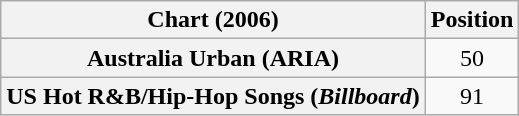<table class="wikitable sortable plainrowheaders" style="text-align:center">
<tr>
<th scope="col">Chart (2006)</th>
<th scope="col">Position</th>
</tr>
<tr>
<th scope="row">Australia Urban (ARIA)</th>
<td>50</td>
</tr>
<tr>
<th scope="row">US Hot R&B/Hip-Hop Songs (<em>Billboard</em>)</th>
<td>91</td>
</tr>
</table>
